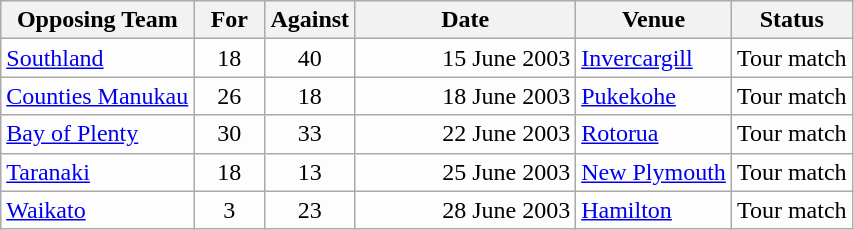<table class=wikitable>
<tr>
<th>Opposing Team</th>
<th>For</th>
<th>Against</th>
<th>Date</th>
<th>Venue</th>
<th>Status</th>
</tr>
<tr bgcolor=#fdfdfd>
<td><a href='#'>Southland</a></td>
<td align=center width=40>18</td>
<td align=center width=40>40</td>
<td width=140 align=right>15 June 2003</td>
<td><a href='#'>Invercargill</a></td>
<td>Tour match</td>
</tr>
<tr bgcolor=#fdfdfd>
<td><a href='#'>Counties Manukau</a></td>
<td align=center width=40>26</td>
<td align=center width=40>18</td>
<td width=140 align=right>18 June 2003</td>
<td><a href='#'>Pukekohe</a></td>
<td>Tour match</td>
</tr>
<tr bgcolor=#fdfdfd>
<td><a href='#'>Bay of Plenty</a></td>
<td align=center width=40>30</td>
<td align=center width=40>33</td>
<td width=140 align=right>22 June 2003</td>
<td><a href='#'>Rotorua</a></td>
<td>Tour match</td>
</tr>
<tr bgcolor=#fdfdfd>
<td><a href='#'>Taranaki</a></td>
<td align=center width=40>18</td>
<td align=center width=40>13</td>
<td width=140 align=right>25 June 2003</td>
<td><a href='#'>New Plymouth</a></td>
<td>Tour match</td>
</tr>
<tr bgcolor=#fdfdfd>
<td><a href='#'>Waikato</a></td>
<td align=center width=40>3</td>
<td align=center width=40>23</td>
<td width=140 align=right>28 June 2003</td>
<td><a href='#'>Hamilton</a></td>
<td>Tour match</td>
</tr>
</table>
